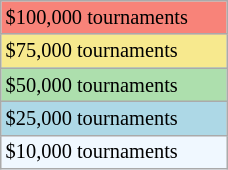<table class="wikitable"  style="font-size:85%; width:12%;">
<tr style="background:#f88379;">
<td>$100,000 tournaments</td>
</tr>
<tr style="background:#f7e98e;">
<td>$75,000 tournaments</td>
</tr>
<tr style="background:#addfad;">
<td>$50,000 tournaments</td>
</tr>
<tr style="background:lightblue;">
<td>$25,000 tournaments</td>
</tr>
<tr style="background:#f0f8ff;">
<td>$10,000 tournaments</td>
</tr>
</table>
